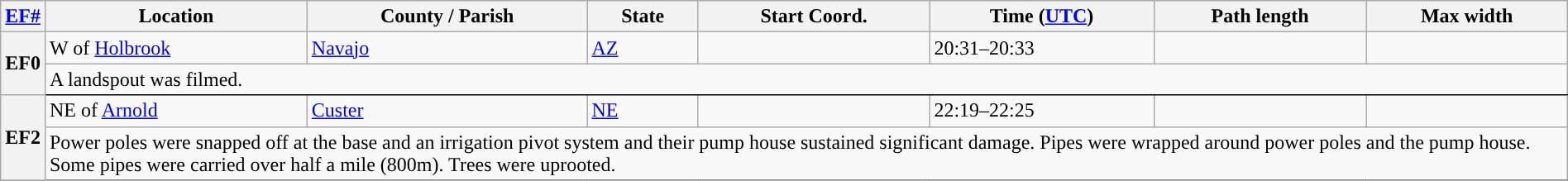<table class="wikitable sortable" style="width:100%;">
<tr>
<th scope="col" width="2%" align="center"><a href='#'>EF#</a></th>
<th scope="col" align="center" class="unsortable">Location</th>
<th scope="col" align="center" class="unsortable">County / Parish</th>
<th scope="col" align="center">State</th>
<th scope="col" align="center">Start Coord.</th>
<th scope="col" align="center">Time (<a href='#'>UTC</a>)</th>
<th scope="col" align="center">Path length</th>
<th scope="col" align="center">Max width</th>
</tr>
<tr>
<th scope="row" rowspan="2" style="background-color:#">EF0</th>
<td>W of <a href='#'>Holbrook</a></td>
<td><a href='#'>Navajo</a></td>
<td><a href='#'>AZ</a></td>
<td></td>
<td>20:31–20:33</td>
<td></td>
<td></td>
</tr>
<tr class="expand-child">
<td colspan="8" style=" border-bottom: 1px solid black;">A landspout was filmed.</td>
</tr>
<tr>
<th scope="row" rowspan="2" style="background-color:#">EF2</th>
<td>NE of <a href='#'>Arnold</a></td>
<td><a href='#'>Custer</a></td>
<td><a href='#'>NE</a></td>
<td></td>
<td>22:19–22:25</td>
<td></td>
<td></td>
</tr>
<tr class="expand-child">
<td colspan="8" style=" border-bottom: 1px solid black;">Power poles were snapped off at the base and an irrigation pivot system and their pump house sustained significant damage. Pipes were wrapped around power poles and the pump house. Some pipes were carried over half a mile (800m). Trees were uprooted.</td>
</tr>
<tr>
</tr>
</table>
